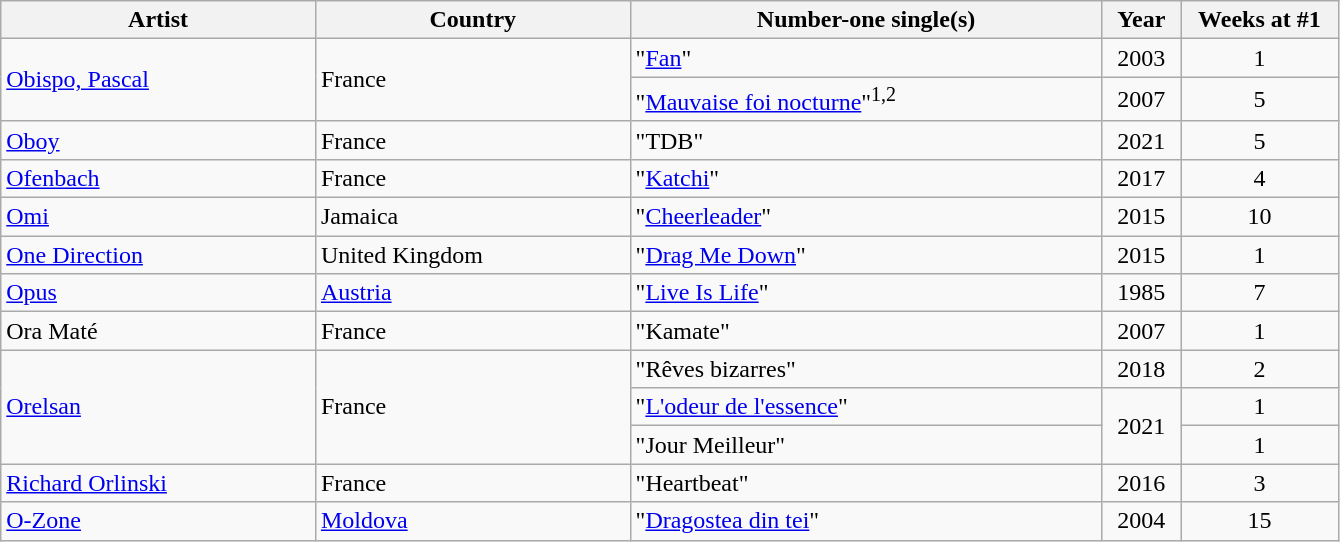<table class="wikitable">
<tr>
<th width="20%">Artist</th>
<th width="20%">Country</th>
<th width="30%">Number-one single(s)</th>
<th width="5%">Year</th>
<th width="10%">Weeks at #1</th>
</tr>
<tr>
<td rowspan="2"><a href='#'>Obispo, Pascal</a></td>
<td rowspan="2">France</td>
<td>"<a href='#'>Fan</a>"</td>
<td align=center>2003</td>
<td align=center>1</td>
</tr>
<tr>
<td>"<a href='#'>Mauvaise foi nocturne</a>"<sup>1,2</sup></td>
<td align=center>2007</td>
<td align=center>5</td>
</tr>
<tr>
<td><a href='#'>Oboy</a></td>
<td>France</td>
<td>"TDB"</td>
<td align=center>2021</td>
<td align=center>5</td>
</tr>
<tr>
<td><a href='#'>Ofenbach</a></td>
<td>France</td>
<td>"<a href='#'>Katchi</a>"</td>
<td align=center>2017</td>
<td align=center>4</td>
</tr>
<tr>
<td><a href='#'>Omi</a></td>
<td>Jamaica</td>
<td>"<a href='#'>Cheerleader</a>"</td>
<td align=center>2015</td>
<td align=center>10</td>
</tr>
<tr>
<td><a href='#'>One Direction</a></td>
<td>United Kingdom</td>
<td>"<a href='#'>Drag Me Down</a>"</td>
<td align=center>2015</td>
<td align=center>1</td>
</tr>
<tr>
<td><a href='#'>Opus</a></td>
<td><a href='#'>Austria</a></td>
<td>"<a href='#'>Live Is Life</a>"</td>
<td align=center>1985</td>
<td align=center>7</td>
</tr>
<tr>
<td>Ora Maté</td>
<td>France</td>
<td>"Kamate"</td>
<td align=center>2007</td>
<td align=center>1</td>
</tr>
<tr>
<td rowspan=3><a href='#'>Orelsan</a></td>
<td rowspan=3>France</td>
<td>"Rêves bizarres"</td>
<td align=center>2018</td>
<td align=center>2</td>
</tr>
<tr>
<td>"<a href='#'>L'odeur de l'essence</a>"</td>
<td align=center rowspan=2>2021</td>
<td align=center>1</td>
</tr>
<tr>
<td>"Jour Meilleur"</td>
<td align=center>1</td>
</tr>
<tr>
<td><a href='#'>Richard Orlinski</a></td>
<td>France</td>
<td>"Heartbeat"</td>
<td align=center>2016</td>
<td align=center>3</td>
</tr>
<tr>
<td><a href='#'>O-Zone</a></td>
<td><a href='#'>Moldova</a></td>
<td>"<a href='#'>Dragostea din tei</a>"</td>
<td align=center>2004</td>
<td align=center>15</td>
</tr>
</table>
